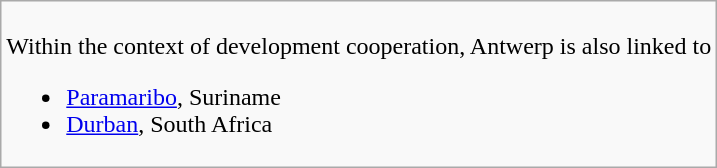<table class="wikitable">
<tr valign="top">
<td><br>Within the context of development cooperation, Antwerp is also linked to<ul><li> <a href='#'>Paramaribo</a>, Suriname</li><li> <a href='#'>Durban</a>, South Africa</li></ul></td>
</tr>
</table>
